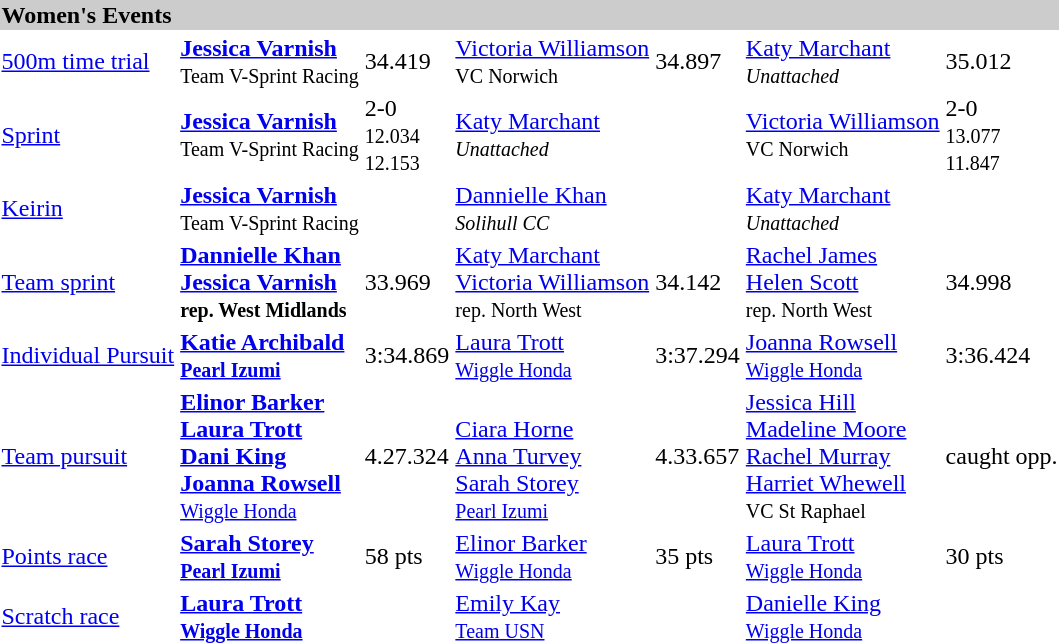<table>
<tr bgcolor="#cccccc">
<td colspan=7><strong>Women's Events</strong></td>
</tr>
<tr>
<td><a href='#'>500m time trial</a></td>
<td><strong><a href='#'>Jessica Varnish</a></strong><br><small>Team V-Sprint Racing</small></td>
<td>34.419</td>
<td><a href='#'>Victoria Williamson</a><br><small> VC Norwich</small></td>
<td>34.897</td>
<td><a href='#'>Katy Marchant</a><br><small><em> Unattached</em></small></td>
<td>35.012</td>
</tr>
<tr>
<td><a href='#'>Sprint</a></td>
<td><strong><a href='#'>Jessica Varnish</a></strong><br><small>Team V-Sprint Racing</small></td>
<td>2-0<br><small>12.034<br>12.153</small></td>
<td><a href='#'>Katy Marchant</a><br><small><em> Unattached</em></small></td>
<td></td>
<td><a href='#'>Victoria Williamson</a><br><small> VC Norwich</small></td>
<td>2-0<br><small>13.077<br>11.847</small></td>
</tr>
<tr>
<td><a href='#'>Keirin</a></td>
<td><strong><a href='#'>Jessica Varnish</a></strong><br><small>Team V-Sprint Racing</small></td>
<td></td>
<td><a href='#'>Dannielle Khan</a><br><small><em>Solihull CC</em></small></td>
<td></td>
<td><a href='#'>Katy Marchant</a><br><small><em> Unattached</em></small></td>
<td></td>
</tr>
<tr>
<td><a href='#'>Team sprint</a></td>
<td><strong><a href='#'>Dannielle Khan</a><br><a href='#'>Jessica Varnish</a><br><small> rep. West Midlands </small></strong></td>
<td>33.969</td>
<td><a href='#'>Katy Marchant</a><br><a href='#'>Victoria Williamson</a><br><small> rep. North West </small></td>
<td>34.142</td>
<td><a href='#'>Rachel James</a><br><a href='#'>Helen Scott</a><br><small> rep. North West</small></td>
<td>34.998</td>
</tr>
<tr>
<td><a href='#'>Individual Pursuit</a></td>
<td><strong><a href='#'>Katie Archibald</a><br><small><a href='#'>Pearl Izumi</a></small></strong></td>
<td>3:34.869</td>
<td><a href='#'>Laura Trott</a><br><small><a href='#'>Wiggle Honda</a></small></td>
<td>3:37.294</td>
<td><a href='#'>Joanna Rowsell</a><br><small><a href='#'>Wiggle Honda</a></small></td>
<td>3:36.424</td>
</tr>
<tr>
<td><a href='#'>Team pursuit</a></td>
<td><strong><a href='#'>Elinor Barker</a><br><a href='#'>Laura Trott</a><br><a href='#'>Dani King</a><br><a href='#'>Joanna Rowsell</a><br></strong><small><a href='#'>Wiggle Honda</a></small></td>
<td>4.27.324</td>
<td><br><a href='#'>Ciara Horne</a><br><a href='#'>Anna Turvey</a><br><a href='#'>Sarah Storey</a><br><small><a href='#'>Pearl Izumi</a></small></td>
<td>4.33.657</td>
<td><a href='#'>Jessica Hill</a><br><a href='#'>Madeline Moore</a><br><a href='#'>Rachel Murray</a><br><a href='#'>Harriet Whewell</a><br><small> VC St Raphael</small></td>
<td>caught opp.</td>
</tr>
<tr>
<td><a href='#'>Points race</a></td>
<td><strong><a href='#'>Sarah Storey</a><br><small><a href='#'>Pearl Izumi</a></small></strong></td>
<td>58 pts</td>
<td><a href='#'>Elinor Barker</a><br><small><a href='#'>Wiggle Honda</a></small></td>
<td>35 pts</td>
<td><a href='#'>Laura Trott</a><br><small><a href='#'>Wiggle Honda</a></small></td>
<td>30 pts</td>
</tr>
<tr>
<td><a href='#'>Scratch race</a></td>
<td><strong><a href='#'>Laura Trott</a><br><small><a href='#'>Wiggle Honda</a></small></strong></td>
<td></td>
<td><a href='#'>Emily Kay</a><br><small><a href='#'>Team USN</a></small></td>
<td></td>
<td><a href='#'>Danielle King</a><br><small><a href='#'>Wiggle Honda</a></small></td>
<td></td>
</tr>
</table>
